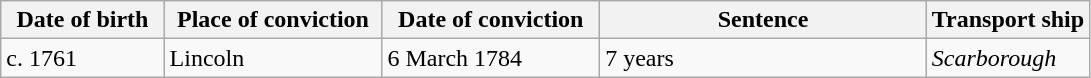<table class="wikitable sortable plainrowheaders" style="width=1024px;">
<tr>
<th style="width: 15%;">Date of birth</th>
<th style="width: 20%;">Place of conviction</th>
<th style="width: 20%;">Date of conviction</th>
<th style="width: 30%;">Sentence</th>
<th style="width: 15%;">Transport ship</th>
</tr>
<tr>
<td>c. 1761</td>
<td>Lincoln</td>
<td>6 March 1784</td>
<td>7 years</td>
<td><em>Scarborough</em></td>
</tr>
</table>
